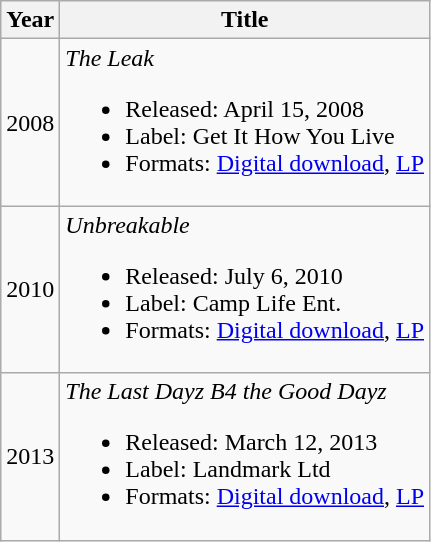<table class="wikitable">
<tr>
<th>Year</th>
<th>Title</th>
</tr>
<tr>
<td>2008</td>
<td><em>The Leak</em><br><ul><li>Released: April 15, 2008</li><li>Label: Get It How You Live</li><li>Formats: <a href='#'>Digital download</a>, <a href='#'>LP</a></li></ul></td>
</tr>
<tr>
<td>2010</td>
<td><em>Unbreakable</em><br><ul><li>Released: July 6, 2010</li><li>Label: Camp Life Ent.</li><li>Formats: <a href='#'>Digital download</a>, <a href='#'>LP</a></li></ul></td>
</tr>
<tr>
<td>2013</td>
<td><em>The Last Dayz B4 the Good Dayz</em><br><ul><li>Released: March 12, 2013</li><li>Label: Landmark Ltd</li><li>Formats: <a href='#'>Digital download</a>, <a href='#'>LP</a></li></ul></td>
</tr>
</table>
